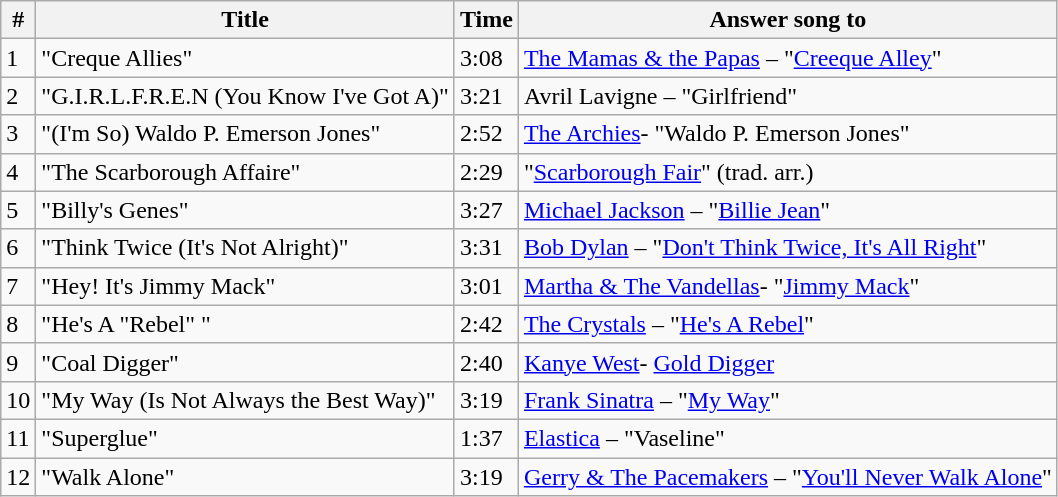<table class="wikitable">
<tr>
<th>#</th>
<th>Title</th>
<th>Time</th>
<th>Answer song to</th>
</tr>
<tr>
<td>1</td>
<td>"Creque Allies"</td>
<td>3:08</td>
<td><a href='#'>The Mamas & the Papas</a> – "<a href='#'>Creeque Alley</a>"</td>
</tr>
<tr>
<td>2</td>
<td>"G.I.R.L.F.R.E.N (You Know I've Got A)"</td>
<td>3:21</td>
<td>Avril Lavigne – "Girlfriend"</td>
</tr>
<tr>
<td>3</td>
<td>"(I'm So) Waldo P. Emerson Jones"</td>
<td>2:52</td>
<td><a href='#'>The Archies</a>- "Waldo P. Emerson Jones"</td>
</tr>
<tr>
<td>4</td>
<td>"The Scarborough Affaire"</td>
<td>2:29</td>
<td>"<a href='#'>Scarborough Fair</a>" (trad. arr.)</td>
</tr>
<tr>
<td>5</td>
<td>"Billy's Genes"</td>
<td>3:27</td>
<td><a href='#'>Michael Jackson</a> – "<a href='#'>Billie Jean</a>"</td>
</tr>
<tr>
<td>6</td>
<td>"Think Twice (It's Not Alright)"</td>
<td>3:31</td>
<td><a href='#'>Bob Dylan</a> – "<a href='#'>Don't Think Twice, It's All Right</a>"</td>
</tr>
<tr>
<td>7</td>
<td>"Hey! It's Jimmy Mack"</td>
<td>3:01</td>
<td><a href='#'>Martha & The Vandellas</a>- "<a href='#'>Jimmy Mack</a>"</td>
</tr>
<tr>
<td>8</td>
<td>"He's A "Rebel" "</td>
<td>2:42</td>
<td><a href='#'>The Crystals</a> – "<a href='#'>He's A Rebel</a>"</td>
</tr>
<tr>
<td>9</td>
<td>"Coal Digger"</td>
<td>2:40</td>
<td><a href='#'>Kanye West</a>- <a href='#'>Gold Digger</a></td>
</tr>
<tr>
<td>10</td>
<td>"My Way (Is Not Always the Best Way)"</td>
<td>3:19</td>
<td><a href='#'>Frank Sinatra</a> – "<a href='#'>My Way</a>"</td>
</tr>
<tr>
<td>11</td>
<td>"Superglue"</td>
<td>1:37</td>
<td><a href='#'>Elastica</a> – "Vaseline"</td>
</tr>
<tr>
<td>12</td>
<td>"Walk Alone"</td>
<td>3:19</td>
<td><a href='#'>Gerry & The Pacemakers</a> – "<a href='#'>You'll Never Walk Alone</a>"</td>
</tr>
</table>
